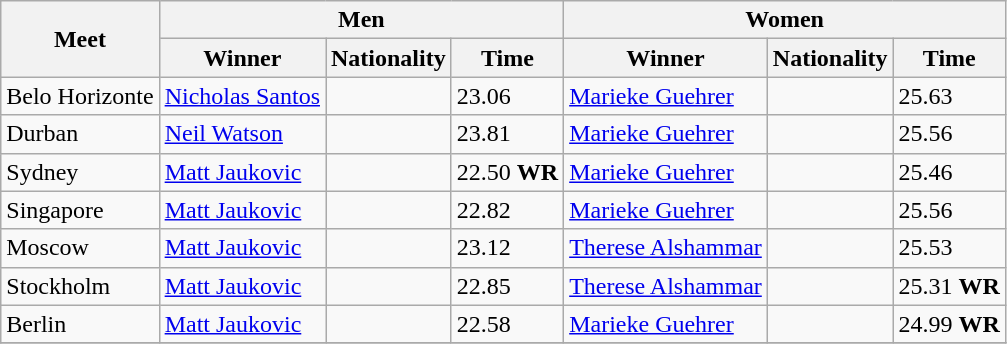<table class="wikitable">
<tr>
<th rowspan="2">Meet</th>
<th colspan="3">Men</th>
<th colspan="3">Women</th>
</tr>
<tr>
<th>Winner</th>
<th>Nationality</th>
<th>Time</th>
<th>Winner</th>
<th>Nationality</th>
<th>Time</th>
</tr>
<tr>
<td>Belo Horizonte</td>
<td><a href='#'>Nicholas Santos</a></td>
<td></td>
<td>23.06</td>
<td><a href='#'>Marieke Guehrer</a></td>
<td></td>
<td>25.63</td>
</tr>
<tr>
<td>Durban</td>
<td><a href='#'>Neil Watson</a></td>
<td></td>
<td>23.81</td>
<td><a href='#'>Marieke Guehrer</a></td>
<td></td>
<td>25.56</td>
</tr>
<tr>
<td>Sydney</td>
<td><a href='#'>Matt Jaukovic</a></td>
<td></td>
<td>22.50 <strong>WR</strong></td>
<td><a href='#'>Marieke Guehrer</a></td>
<td></td>
<td>25.46</td>
</tr>
<tr>
<td>Singapore</td>
<td><a href='#'>Matt Jaukovic</a></td>
<td></td>
<td>22.82</td>
<td><a href='#'>Marieke Guehrer</a></td>
<td></td>
<td>25.56</td>
</tr>
<tr>
<td>Moscow</td>
<td><a href='#'>Matt Jaukovic</a></td>
<td></td>
<td>23.12</td>
<td><a href='#'>Therese Alshammar</a></td>
<td></td>
<td>25.53</td>
</tr>
<tr>
<td>Stockholm</td>
<td><a href='#'>Matt Jaukovic</a></td>
<td></td>
<td>22.85</td>
<td><a href='#'>Therese Alshammar</a></td>
<td></td>
<td>25.31 <strong>WR</strong></td>
</tr>
<tr>
<td>Berlin</td>
<td><a href='#'>Matt Jaukovic</a></td>
<td></td>
<td>22.58</td>
<td><a href='#'>Marieke Guehrer</a></td>
<td></td>
<td>24.99 <strong>WR</strong></td>
</tr>
<tr>
</tr>
</table>
